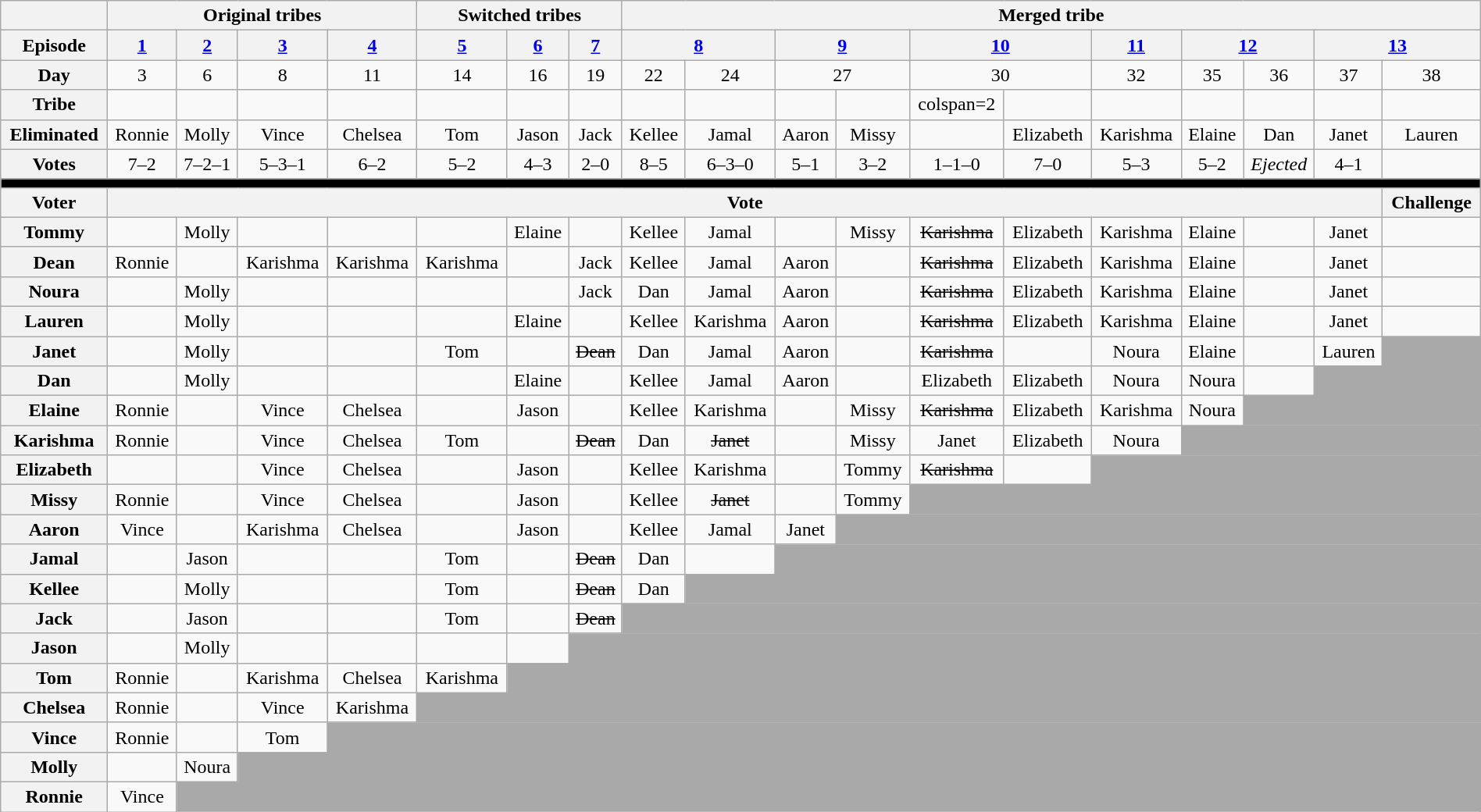<table class="wikitable nowrap" width=100% style="text-align:center;">
<tr>
<th></th>
<th colspan="4">Original tribes</th>
<th colspan="3">Switched tribes</th>
<th colspan="11">Merged tribe</th>
</tr>
<tr>
<th>Episode</th>
<th><a href='#'>1</a></th>
<th><a href='#'>2</a></th>
<th><a href='#'>3</a></th>
<th><a href='#'>4</a></th>
<th><a href='#'>5</a></th>
<th><a href='#'>6</a></th>
<th><a href='#'>7</a></th>
<th colspan="2"><a href='#'>8</a></th>
<th colspan="2"><a href='#'>9</a></th>
<th colspan="2"><a href='#'>10</a></th>
<th><a href='#'>11</a></th>
<th colspan="2"><a href='#'>12</a></th>
<th colspan="2"><a href='#'>13</a></th>
</tr>
<tr>
<th>Day</th>
<td>3</td>
<td>6</td>
<td>8</td>
<td>11</td>
<td>14</td>
<td>16</td>
<td>19</td>
<td>22</td>
<td>24</td>
<td colspan="2">27</td>
<td colspan="2">30</td>
<td>32</td>
<td>35</td>
<td>36</td>
<td>37</td>
<td>38</td>
</tr>
<tr>
<th>Tribe</th>
<td></td>
<td></td>
<td></td>
<td></td>
<td></td>
<td></td>
<td></td>
<td></td>
<td></td>
<td></td>
<td></td>
<td>colspan=2 </td>
<td></td>
<td></td>
<td></td>
<td></td>
<td></td>
</tr>
<tr>
<th>Eliminated</th>
<td>Ronnie</td>
<td>Molly</td>
<td>Vince</td>
<td>Chelsea</td>
<td>Tom</td>
<td>Jason</td>
<td>Jack</td>
<td>Kellee</td>
<td>Jamal</td>
<td>Aaron</td>
<td>Missy</td>
<td></td>
<td>Elizabeth</td>
<td>Karishma</td>
<td>Elaine</td>
<td>Dan</td>
<td>Janet</td>
<td>Lauren</td>
</tr>
<tr>
<th>Votes</th>
<td>7–2</td>
<td>7–2–1</td>
<td>5–3–1</td>
<td>6–2</td>
<td>5–2</td>
<td>4–3</td>
<td>2–0</td>
<td>8–5</td>
<td>6–3–0</td>
<td>5–1</td>
<td>3–2</td>
<td>1–1–0</td>
<td>7–0</td>
<td>5–3</td>
<td>5–2</td>
<td><em>Ejected</em></td>
<td>4–1</td>
<td></td>
</tr>
<tr>
<td colspan="19" bgcolor="black"></td>
</tr>
<tr>
<th>Voter</th>
<th colspan="17">Vote</th>
<th>Challenge</th>
</tr>
<tr>
<th>Tommy</th>
<td></td>
<td>Molly</td>
<td></td>
<td></td>
<td></td>
<td>Elaine</td>
<td></td>
<td>Kellee</td>
<td>Jamal</td>
<td></td>
<td>Missy</td>
<td><s>Karishma</s></td>
<td>Elizabeth</td>
<td>Karishma</td>
<td>Elaine</td>
<td></td>
<td>Janet</td>
<td></td>
</tr>
<tr>
<th>Dean</th>
<td>Ronnie</td>
<td></td>
<td>Karishma</td>
<td>Karishma</td>
<td>Karishma</td>
<td></td>
<td>Jack</td>
<td>Kellee</td>
<td>Jamal</td>
<td>Aaron</td>
<td></td>
<td><s>Karishma</s></td>
<td>Elizabeth</td>
<td>Karishma</td>
<td>Elaine</td>
<td></td>
<td>Janet</td>
<td></td>
</tr>
<tr>
<th>Noura</th>
<td></td>
<td>Molly</td>
<td></td>
<td></td>
<td></td>
<td></td>
<td>Jack</td>
<td>Dan</td>
<td>Jamal</td>
<td>Aaron</td>
<td></td>
<td><s>Karishma</s></td>
<td>Elizabeth</td>
<td>Karishma</td>
<td>Elaine</td>
<td></td>
<td>Janet</td>
<td></td>
</tr>
<tr>
<th>Lauren</th>
<td></td>
<td>Molly</td>
<td></td>
<td></td>
<td></td>
<td>Elaine</td>
<td></td>
<td>Kellee</td>
<td>Karishma</td>
<td>Aaron</td>
<td></td>
<td><s>Karishma</s></td>
<td>Elizabeth</td>
<td>Karishma</td>
<td>Elaine</td>
<td></td>
<td>Janet</td>
<td></td>
</tr>
<tr>
<th>Janet</th>
<td></td>
<td>Molly</td>
<td></td>
<td></td>
<td>Tom</td>
<td></td>
<td><s>Dean</s></td>
<td>Dan</td>
<td>Jamal</td>
<td>Aaron</td>
<td></td>
<td><s>Karishma</s></td>
<td></td>
<td>Noura</td>
<td>Elaine</td>
<td></td>
<td>Lauren</td>
<td style="background:darkgrey;"></td>
</tr>
<tr>
<th>Dan</th>
<td></td>
<td>Molly</td>
<td></td>
<td></td>
<td></td>
<td>Elaine</td>
<td></td>
<td>Kellee</td>
<td>Jamal</td>
<td>Aaron</td>
<td></td>
<td>Elizabeth</td>
<td>Elizabeth</td>
<td>Noura</td>
<td>Noura</td>
<td></td>
<td colspan="2" style="background:darkgrey;"></td>
</tr>
<tr>
<th>Elaine</th>
<td>Ronnie</td>
<td></td>
<td>Vince</td>
<td>Chelsea</td>
<td></td>
<td>Jason</td>
<td></td>
<td>Kellee</td>
<td>Karishma</td>
<td></td>
<td>Missy</td>
<td><s>Karishma</s></td>
<td>Elizabeth</td>
<td>Karishma</td>
<td>Noura</td>
<td colspan="3" style="background:darkgrey;"></td>
</tr>
<tr>
<th>Karishma</th>
<td>Ronnie</td>
<td></td>
<td>Vince</td>
<td>Chelsea</td>
<td>Tom</td>
<td></td>
<td><s>Dean</s></td>
<td>Dan</td>
<td><s>Janet</s></td>
<td></td>
<td>Missy</td>
<td>Janet</td>
<td>Elizabeth</td>
<td>Noura</td>
<td colspan="4" style="background:darkgrey;"></td>
</tr>
<tr>
<th>Elizabeth</th>
<td></td>
<td></td>
<td>Vince</td>
<td>Chelsea</td>
<td></td>
<td>Jason</td>
<td></td>
<td>Kellee</td>
<td>Karishma</td>
<td></td>
<td>Tommy</td>
<td><s>Karishma</s></td>
<td></td>
<td colspan="5" style="background:darkgrey;"></td>
</tr>
<tr>
<th>Missy</th>
<td>Ronnie</td>
<td></td>
<td>Vince</td>
<td>Chelsea</td>
<td></td>
<td>Jason</td>
<td></td>
<td>Kellee</td>
<td><s>Janet</s></td>
<td></td>
<td>Tommy</td>
<td colspan="7" style="background:darkgrey;"></td>
</tr>
<tr>
<th>Aaron</th>
<td>Vince</td>
<td></td>
<td>Karishma</td>
<td>Chelsea</td>
<td></td>
<td>Jason</td>
<td></td>
<td>Kellee</td>
<td>Jamal</td>
<td>Janet</td>
<td colspan="8" style="background:darkgrey;"></td>
</tr>
<tr>
<th>Jamal</th>
<td></td>
<td>Jason</td>
<td></td>
<td></td>
<td>Tom</td>
<td></td>
<td><s>Dean</s></td>
<td>Dan</td>
<td></td>
<td colspan="9" style="background:darkgrey;"></td>
</tr>
<tr>
<th>Kellee</th>
<td></td>
<td>Molly</td>
<td></td>
<td></td>
<td>Tom</td>
<td></td>
<td><s>Dean</s></td>
<td>Dan</td>
<td colspan="10" style="background:darkgrey;"></td>
</tr>
<tr>
<th>Jack</th>
<td></td>
<td>Jason</td>
<td></td>
<td></td>
<td>Tom</td>
<td></td>
<td><s>Dean</s></td>
<td colspan="11" style="background:darkgrey;"></td>
</tr>
<tr>
<th>Jason</th>
<td></td>
<td>Molly</td>
<td></td>
<td></td>
<td></td>
<td></td>
<td colspan="12" style="background:darkgrey;"></td>
</tr>
<tr>
<th>Tom</th>
<td>Ronnie</td>
<td></td>
<td>Karishma</td>
<td>Chelsea</td>
<td>Karishma</td>
<td colspan="13" style="background:darkgrey;"></td>
</tr>
<tr>
<th>Chelsea</th>
<td>Ronnie</td>
<td></td>
<td>Vince</td>
<td>Karishma</td>
<td colspan="14" style="background:darkgrey;"></td>
</tr>
<tr>
<th>Vince</th>
<td>Ronnie</td>
<td></td>
<td>Tom</td>
<td colspan="15" style="background:darkgrey;"></td>
</tr>
<tr>
<th>Molly</th>
<td></td>
<td>Noura</td>
<td colspan="16" style="background:darkgrey;"></td>
</tr>
<tr>
<th>Ronnie</th>
<td>Vince</td>
<td colspan="17" style="background:darkgrey;"></td>
</tr>
</table>
